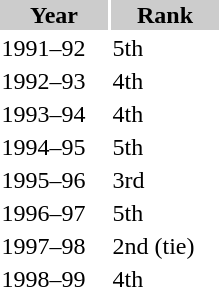<table style="border:'1' 'solid' 'gray' " width="150">
<tr>
<th width="64" bgcolor="#CCCCCC">Year</th>
<th width="64" bgcolor="#CCCCCC">Rank</th>
</tr>
<tr>
<td width="64">1991–92</td>
<td width="64">5th</td>
</tr>
<tr>
<td width="64">1992–93</td>
<td width="64">4th</td>
</tr>
<tr>
<td width="64">1993–94</td>
<td width="64">4th</td>
</tr>
<tr>
<td width="64">1994–95</td>
<td width="64">5th</td>
</tr>
<tr>
<td width="64">1995–96</td>
<td width="64">3rd</td>
</tr>
<tr>
<td width="64">1996–97</td>
<td width="64">5th</td>
</tr>
<tr>
<td width="64">1997–98</td>
<td width="64">2nd (tie)</td>
</tr>
<tr>
<td width="64">1998–99</td>
<td width="64">4th</td>
</tr>
</table>
